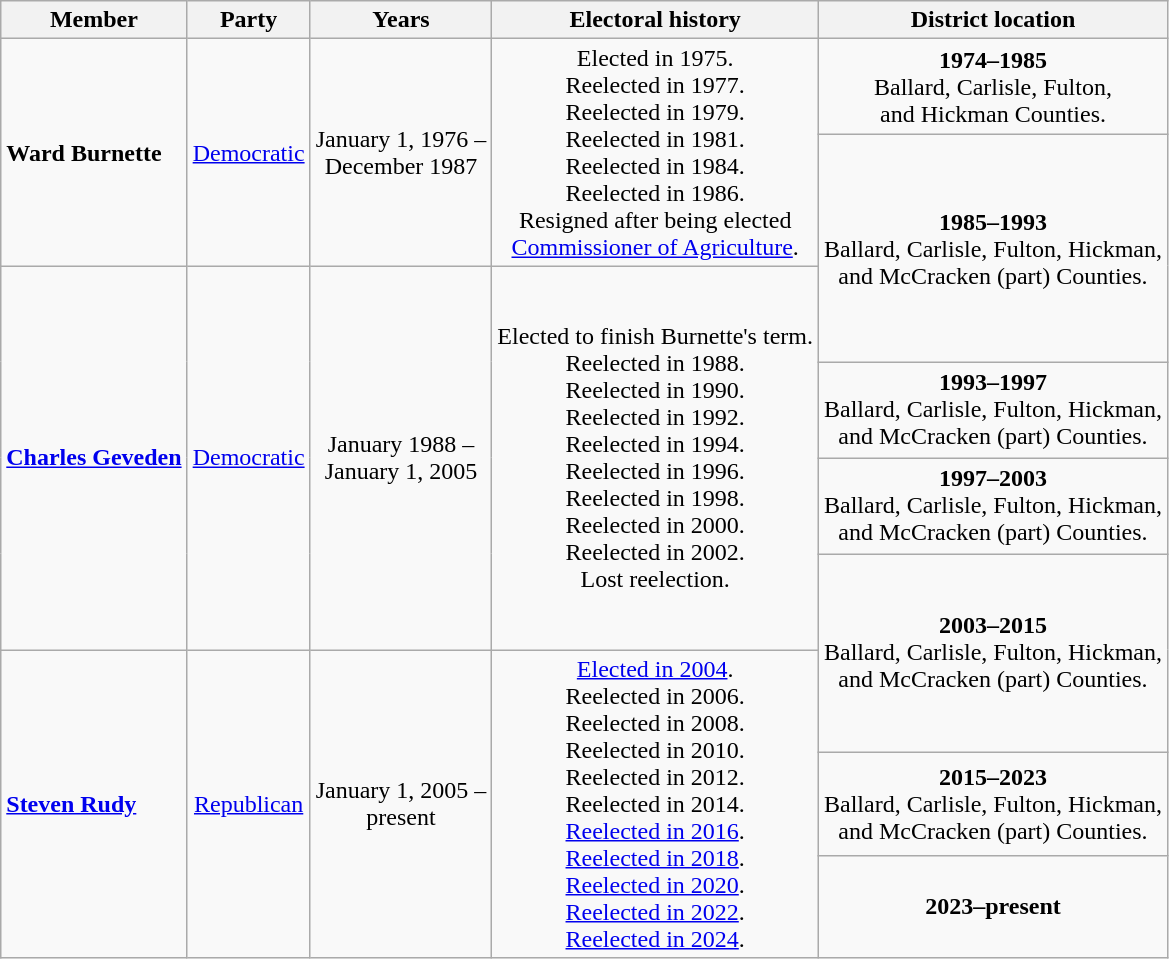<table class=wikitable style="text-align:center">
<tr>
<th>Member</th>
<th>Party</th>
<th>Years</th>
<th>Electoral history</th>
<th>District location</th>
</tr>
<tr style="height:4em">
<td rowspan=2 align=left><strong>Ward Burnette</strong><br></td>
<td rowspan=2 ><a href='#'>Democratic</a></td>
<td rowspan=2 nowrap>January 1, 1976 –<br>December 1987</td>
<td rowspan=2>Elected in 1975.<br>Reelected in 1977.<br>Reelected in 1979.<br>Reelected in 1981.<br>Reelected in 1984.<br>Reelected in 1986.<br>Resigned after being elected<br><a href='#'>Commissioner of Agriculture</a>.</td>
<td><strong>1974–1985</strong><br>Ballard, Carlisle, Fulton,<br>and Hickman Counties.</td>
</tr>
<tr style="height:4em">
<td rowspan=2><strong>1985–1993</strong><br>Ballard, Carlisle, Fulton, Hickman,<br>and McCracken (part) Counties.</td>
</tr>
<tr style="height:4em">
<td rowspan=4 align=left><strong><a href='#'>Charles Geveden</a></strong><br></td>
<td rowspan=4 ><a href='#'>Democratic</a></td>
<td rowspan=4 nowrap>January 1988 –<br>January 1, 2005</td>
<td rowspan=4>Elected to finish Burnette's term.<br>Reelected in 1988.<br>Reelected in 1990.<br>Reelected in 1992.<br>Reelected in 1994.<br>Reelected in 1996.<br>Reelected in 1998.<br>Reelected in 2000.<br>Reelected in 2002.<br>Lost reelection.</td>
</tr>
<tr style="height:4em">
<td><strong>1993–1997</strong><br>Ballard, Carlisle, Fulton, Hickman,<br>and McCracken (part) Counties.</td>
</tr>
<tr style="height:4em">
<td><strong>1997–2003</strong><br>Ballard, Carlisle, Fulton, Hickman,<br>and McCracken (part) Counties.</td>
</tr>
<tr style="height:4em">
<td rowspan=2><strong>2003–2015</strong><br>Ballard, Carlisle, Fulton, Hickman,<br>and McCracken (part) Counties.</td>
</tr>
<tr style="height:4em">
<td rowspan=3 align=left><strong><a href='#'>Steven Rudy</a></strong><br></td>
<td rowspan=3 ><a href='#'>Republican</a></td>
<td rowspan=3 nowrap>January 1, 2005 –<br>present</td>
<td rowspan=3><a href='#'>Elected in 2004</a>.<br>Reelected in 2006.<br>Reelected in 2008.<br>Reelected in 2010.<br>Reelected in 2012.<br>Reelected in 2014.<br><a href='#'>Reelected in 2016</a>.<br><a href='#'>Reelected in 2018</a>.<br><a href='#'>Reelected in 2020</a>.<br><a href='#'>Reelected in 2022</a>.<br><a href='#'>Reelected in 2024</a>.</td>
</tr>
<tr style="height:4em">
<td><strong>2015–2023</strong><br>Ballard, Carlisle, Fulton, Hickman,<br>and McCracken (part) Counties.</td>
</tr>
<tr style="height:4em">
<td><strong>2023–present</strong><br></td>
</tr>
</table>
